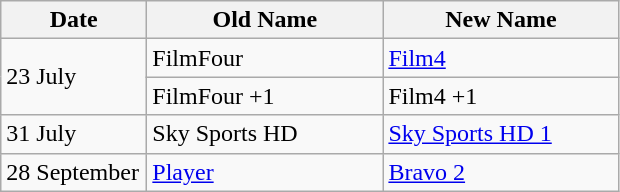<table class="wikitable">
<tr>
<th width=90>Date</th>
<th width=150>Old Name</th>
<th width=150>New Name</th>
</tr>
<tr>
<td rowspan=2>23 July</td>
<td>FilmFour</td>
<td><a href='#'>Film4</a></td>
</tr>
<tr>
<td>FilmFour +1</td>
<td>Film4 +1</td>
</tr>
<tr>
<td>31 July</td>
<td>Sky Sports HD</td>
<td><a href='#'>Sky Sports HD 1</a></td>
</tr>
<tr>
<td>28 September</td>
<td><a href='#'>Player</a></td>
<td><a href='#'>Bravo 2</a></td>
</tr>
</table>
